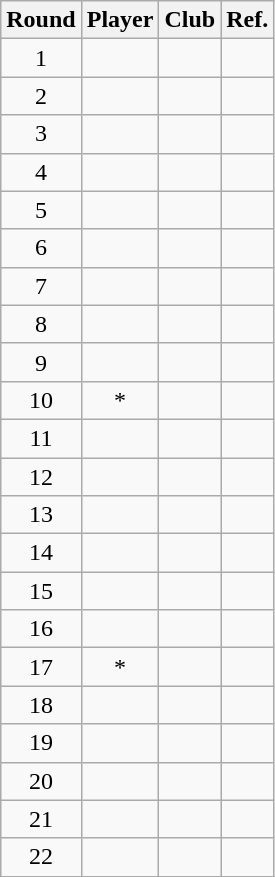<table class="wikitable sortable" style="text-align:center">
<tr>
<th>Round</th>
<th>Player</th>
<th>Club</th>
<th class="unsortable">Ref.</th>
</tr>
<tr>
<td>1</td>
<td></td>
<td></td>
<td></td>
</tr>
<tr>
<td>2</td>
<td><strong></strong></td>
<td><strong></strong></td>
<td></td>
</tr>
<tr>
<td>3</td>
<td></td>
<td></td>
<td></td>
</tr>
<tr>
<td>4</td>
<td></td>
<td></td>
<td></td>
</tr>
<tr>
<td>5</td>
<td></td>
<td></td>
<td></td>
</tr>
<tr>
<td>6</td>
<td></td>
<td></td>
<td></td>
</tr>
<tr>
<td>7</td>
<td></td>
<td></td>
<td></td>
</tr>
<tr>
<td>8</td>
<td></td>
<td></td>
<td></td>
</tr>
<tr>
<td>9</td>
<td></td>
<td></td>
<td></td>
</tr>
<tr>
<td>10</td>
<td>*</td>
<td></td>
<td></td>
</tr>
<tr>
<td>11</td>
<td></td>
<td></td>
<td></td>
</tr>
<tr>
<td>12</td>
<td></td>
<td></td>
<td></td>
</tr>
<tr>
<td>13</td>
<td></td>
<td></td>
<td></td>
</tr>
<tr>
<td>14</td>
<td></td>
<td></td>
<td></td>
</tr>
<tr>
<td>15</td>
<td></td>
<td></td>
<td></td>
</tr>
<tr>
<td>16</td>
<td></td>
<td></td>
<td></td>
</tr>
<tr>
<td>17</td>
<td>*</td>
<td></td>
<td></td>
</tr>
<tr>
<td>18</td>
<td></td>
<td></td>
<td></td>
</tr>
<tr>
<td>19</td>
<td></td>
<td></td>
<td></td>
</tr>
<tr>
<td>20</td>
<td></td>
<td></td>
<td></td>
</tr>
<tr>
<td>21</td>
<td></td>
<td></td>
<td></td>
</tr>
<tr>
<td>22</td>
<td></td>
<td></td>
<td></td>
</tr>
</table>
